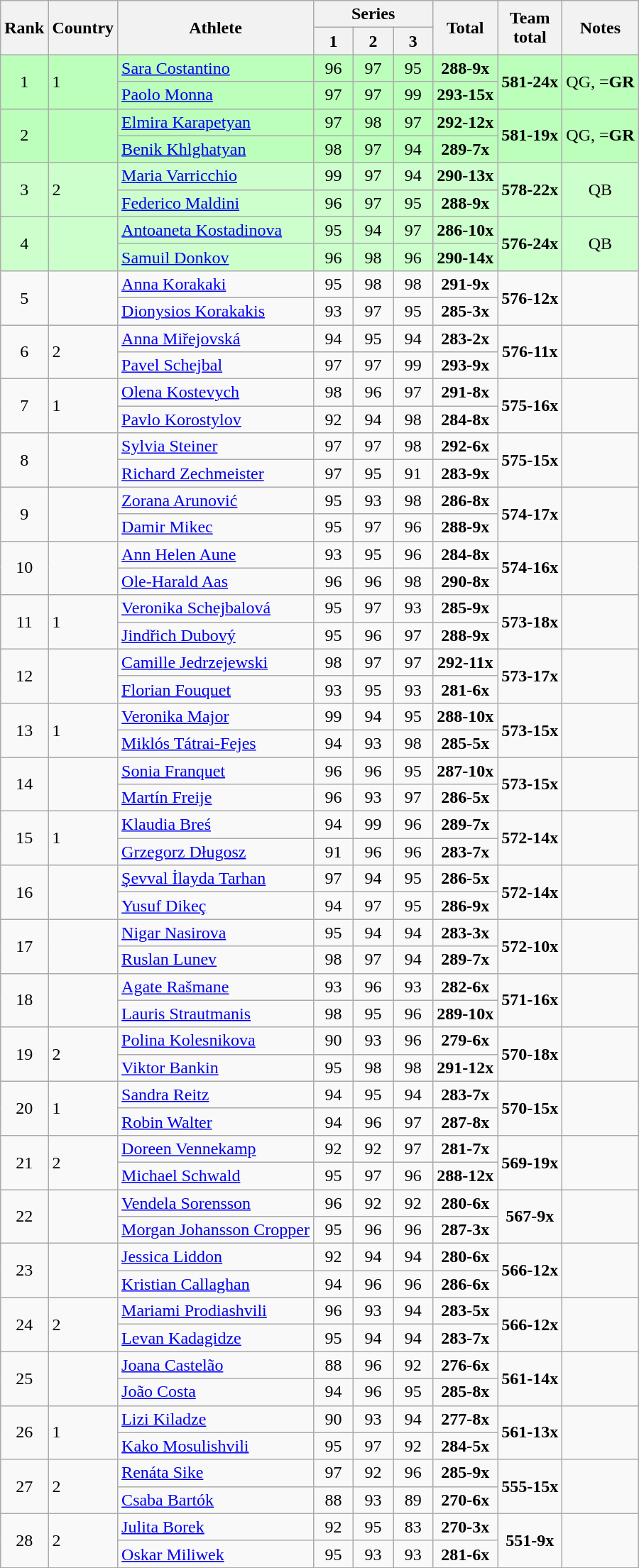<table class="wikitable sortable" style="text-align:center">
<tr>
<th rowspan=2>Rank</th>
<th rowspan=2>Country</th>
<th rowspan=2>Athlete</th>
<th colspan=3>Series</th>
<th rowspan=2>Total</th>
<th rowspan=2>Team<br>total</th>
<th rowspan=2>Notes</th>
</tr>
<tr>
<th width="30px">1</th>
<th width="30px">2</th>
<th width="30px">3</th>
</tr>
<tr bgcolor=bbffbb>
<td rowspan=2>1</td>
<td rowspan=2 align=left> 1</td>
<td align=left><a href='#'>Sara Costantino</a></td>
<td>96</td>
<td>97</td>
<td>95</td>
<td><strong>288-9x</strong></td>
<td rowspan=2><strong>581-24x</strong></td>
<td rowspan=2>QG, =<strong>GR</strong></td>
</tr>
<tr bgcolor=bbffbb>
<td align=left><a href='#'>Paolo Monna</a></td>
<td>97</td>
<td>97</td>
<td>99</td>
<td><strong>293-15x</strong></td>
</tr>
<tr bgcolor=bbffbb>
<td rowspan=2>2</td>
<td rowspan=2 align=left></td>
<td align=left><a href='#'>Elmira Karapetyan</a></td>
<td>97</td>
<td>98</td>
<td>97</td>
<td><strong>292-12x</strong></td>
<td rowspan=2><strong>581-19x</strong></td>
<td rowspan=2>QG, =<strong>GR</strong></td>
</tr>
<tr bgcolor=bbffbb>
<td align=left><a href='#'>Benik Khlghatyan</a></td>
<td>98</td>
<td>97</td>
<td>94</td>
<td><strong>289-7x</strong></td>
</tr>
<tr bgcolor=ccffcc>
<td rowspan=2>3</td>
<td rowspan=2 align=left> 2</td>
<td align=left><a href='#'>Maria Varricchio</a></td>
<td>99</td>
<td>97</td>
<td>94</td>
<td><strong>290-13x</strong></td>
<td rowspan=2><strong>578-22x</strong></td>
<td rowspan=2>QB</td>
</tr>
<tr bgcolor=ccffcc>
<td align=left><a href='#'>Federico Maldini</a></td>
<td>96</td>
<td>97</td>
<td>95</td>
<td><strong>288-9x</strong></td>
</tr>
<tr bgcolor=ccffcc>
<td rowspan=2>4</td>
<td rowspan=2 align=left></td>
<td align=left><a href='#'>Antoaneta Kostadinova</a></td>
<td>95</td>
<td>94</td>
<td>97</td>
<td><strong>286-10x</strong></td>
<td rowspan=2><strong>576-24x</strong></td>
<td rowspan=2>QB</td>
</tr>
<tr bgcolor=ccffcc>
<td align=left><a href='#'>Samuil Donkov</a></td>
<td>96</td>
<td>98</td>
<td>96</td>
<td><strong>290-14x</strong></td>
</tr>
<tr>
<td rowspan=2>5</td>
<td rowspan=2 align=left></td>
<td align=left><a href='#'>Anna Korakaki</a></td>
<td>95</td>
<td>98</td>
<td>98</td>
<td><strong>291-9x</strong></td>
<td rowspan=2><strong>576-12x</strong></td>
<td rowspan=2></td>
</tr>
<tr>
<td align=left><a href='#'>Dionysios Korakakis</a></td>
<td>93</td>
<td>97</td>
<td>95</td>
<td><strong>285-3x</strong></td>
</tr>
<tr>
<td rowspan=2>6</td>
<td rowspan=2 align=left> 2</td>
<td align=left><a href='#'>Anna Miřejovská</a></td>
<td>94</td>
<td>95</td>
<td>94</td>
<td><strong>283-2x</strong></td>
<td rowspan=2><strong>576-11x</strong></td>
<td rowspan=2></td>
</tr>
<tr>
<td align=left><a href='#'>Pavel Schejbal</a></td>
<td>97</td>
<td>97</td>
<td>99</td>
<td><strong>293-9x</strong></td>
</tr>
<tr>
<td rowspan=2>7</td>
<td rowspan=2 align=left> 1</td>
<td align=left><a href='#'>Olena Kostevych</a></td>
<td>98</td>
<td>96</td>
<td>97</td>
<td><strong>291-8x</strong></td>
<td rowspan=2><strong>575-16x</strong></td>
<td rowspan=2></td>
</tr>
<tr>
<td align=left><a href='#'>Pavlo Korostylov</a></td>
<td>92</td>
<td>94</td>
<td>98</td>
<td><strong>284-8x</strong></td>
</tr>
<tr>
<td rowspan=2>8</td>
<td rowspan=2 align=left></td>
<td align=left><a href='#'>Sylvia Steiner</a></td>
<td>97</td>
<td>97</td>
<td>98</td>
<td><strong>292-6x</strong></td>
<td rowspan=2><strong>575-15x</strong></td>
<td rowspan=2></td>
</tr>
<tr>
<td align=left><a href='#'>Richard Zechmeister</a></td>
<td>97</td>
<td>95</td>
<td>91</td>
<td><strong>283-9x</strong></td>
</tr>
<tr>
<td rowspan=2>9</td>
<td rowspan=2 align=left></td>
<td align=left><a href='#'>Zorana Arunović</a></td>
<td>95</td>
<td>93</td>
<td>98</td>
<td><strong>286-8x</strong></td>
<td rowspan=2><strong>574-17x</strong></td>
<td rowspan=2></td>
</tr>
<tr>
<td align=left><a href='#'>Damir Mikec</a></td>
<td>95</td>
<td>97</td>
<td>96</td>
<td><strong>288-9x</strong></td>
</tr>
<tr>
<td rowspan=2>10</td>
<td rowspan=2 align=left></td>
<td align=left><a href='#'>Ann Helen Aune</a></td>
<td>93</td>
<td>95</td>
<td>96</td>
<td><strong>284-8x</strong></td>
<td rowspan=2><strong>574-16x</strong></td>
<td rowspan=2></td>
</tr>
<tr>
<td align=left><a href='#'>Ole-Harald Aas</a></td>
<td>96</td>
<td>96</td>
<td>98</td>
<td><strong>290-8x</strong></td>
</tr>
<tr>
<td rowspan=2>11</td>
<td rowspan=2 align=left> 1</td>
<td align=left><a href='#'>Veronika Schejbalová</a></td>
<td>95</td>
<td>97</td>
<td>93</td>
<td><strong>285-9x</strong></td>
<td rowspan=2><strong>573-18x</strong></td>
<td rowspan=2></td>
</tr>
<tr>
<td align=left><a href='#'>Jindřich Dubový</a></td>
<td>95</td>
<td>96</td>
<td>97</td>
<td><strong>288-9x</strong></td>
</tr>
<tr>
<td rowspan=2>12</td>
<td rowspan=2 align=left></td>
<td align=left><a href='#'>Camille Jedrzejewski</a></td>
<td>98</td>
<td>97</td>
<td>97</td>
<td><strong>292-11x</strong></td>
<td rowspan=2><strong>573-17x</strong></td>
<td rowspan=2></td>
</tr>
<tr>
<td align=left><a href='#'>Florian Fouquet</a></td>
<td>93</td>
<td>95</td>
<td>93</td>
<td><strong>281-6x</strong></td>
</tr>
<tr>
<td rowspan=2>13</td>
<td rowspan=2 align=left> 1</td>
<td align=left><a href='#'>Veronika Major</a></td>
<td>99</td>
<td>94</td>
<td>95</td>
<td><strong>288-10x</strong></td>
<td rowspan=2><strong>573-15x</strong></td>
<td rowspan=2></td>
</tr>
<tr>
<td align=left><a href='#'>Miklós Tátrai-Fejes</a></td>
<td>94</td>
<td>93</td>
<td>98</td>
<td><strong>285-5x</strong></td>
</tr>
<tr>
<td rowspan=2>14</td>
<td rowspan=2 align=left></td>
<td align=left><a href='#'>Sonia Franquet</a></td>
<td>96</td>
<td>96</td>
<td>95</td>
<td><strong>287-10x</strong></td>
<td rowspan=2><strong>573-15x</strong></td>
<td rowspan=2></td>
</tr>
<tr>
<td align=left><a href='#'>Martín Freije</a></td>
<td>96</td>
<td>93</td>
<td>97</td>
<td><strong>286-5x</strong></td>
</tr>
<tr>
<td rowspan=2>15</td>
<td rowspan=2 align=left> 1</td>
<td align=left><a href='#'>Klaudia Breś</a></td>
<td>94</td>
<td>99</td>
<td>96</td>
<td><strong>289-7x</strong></td>
<td rowspan=2><strong>572-14x</strong></td>
<td rowspan=2></td>
</tr>
<tr>
<td align=left><a href='#'>Grzegorz Długosz</a></td>
<td>91</td>
<td>96</td>
<td>96</td>
<td><strong>283-7x</strong></td>
</tr>
<tr>
<td rowspan=2>16</td>
<td rowspan=2 align=left></td>
<td align=left><a href='#'>Şevval İlayda Tarhan</a></td>
<td>97</td>
<td>94</td>
<td>95</td>
<td><strong>286-5x</strong></td>
<td rowspan=2><strong>572-14x</strong></td>
<td rowspan=2></td>
</tr>
<tr>
<td align=left><a href='#'>Yusuf Dikeç</a></td>
<td>94</td>
<td>97</td>
<td>95</td>
<td><strong>286-9x</strong></td>
</tr>
<tr>
<td rowspan=2>17</td>
<td rowspan=2 align=left></td>
<td align=left><a href='#'>Nigar Nasirova</a></td>
<td>95</td>
<td>94</td>
<td>94</td>
<td><strong>283-3x</strong></td>
<td rowspan=2><strong>572-10x</strong></td>
<td rowspan=2></td>
</tr>
<tr>
<td align=left><a href='#'>Ruslan Lunev</a></td>
<td>98</td>
<td>97</td>
<td>94</td>
<td><strong>289-7x</strong></td>
</tr>
<tr>
<td rowspan=2>18</td>
<td rowspan=2 align=left></td>
<td align=left><a href='#'>Agate Rašmane</a></td>
<td>93</td>
<td>96</td>
<td>93</td>
<td><strong>282-6x</strong></td>
<td rowspan=2><strong>571-16x</strong></td>
<td rowspan=2></td>
</tr>
<tr>
<td align=left><a href='#'>Lauris Strautmanis</a></td>
<td>98</td>
<td>95</td>
<td>96</td>
<td><strong>289-10x</strong></td>
</tr>
<tr>
<td rowspan=2>19</td>
<td rowspan=2 align=left> 2</td>
<td align=left><a href='#'>Polina Kolesnikova</a></td>
<td>90</td>
<td>93</td>
<td>96</td>
<td><strong>279-6x</strong></td>
<td rowspan=2><strong>570-18x</strong></td>
<td rowspan=2></td>
</tr>
<tr>
<td align=left><a href='#'>Viktor Bankin</a></td>
<td>95</td>
<td>98</td>
<td>98</td>
<td><strong>291-12x</strong></td>
</tr>
<tr>
<td rowspan=2>20</td>
<td rowspan=2 align=left> 1</td>
<td align=left><a href='#'>Sandra Reitz</a></td>
<td>94</td>
<td>95</td>
<td>94</td>
<td><strong>283-7x</strong></td>
<td rowspan=2><strong>570-15x</strong></td>
<td rowspan=2></td>
</tr>
<tr>
<td align=left><a href='#'>Robin Walter</a></td>
<td>94</td>
<td>96</td>
<td>97</td>
<td><strong>287-8x</strong></td>
</tr>
<tr>
<td rowspan=2>21</td>
<td rowspan=2 align=left> 2</td>
<td align=left><a href='#'>Doreen Vennekamp</a></td>
<td>92</td>
<td>92</td>
<td>97</td>
<td><strong>281-7x</strong></td>
<td rowspan=2><strong>569-19x</strong></td>
<td rowspan=2></td>
</tr>
<tr>
<td align=left><a href='#'>Michael Schwald</a></td>
<td>95</td>
<td>97</td>
<td>96</td>
<td><strong>288-12x</strong></td>
</tr>
<tr>
<td rowspan=2>22</td>
<td rowspan=2 align=left></td>
<td align=left><a href='#'>Vendela Sorensson</a></td>
<td>96</td>
<td>92</td>
<td>92</td>
<td><strong>280-6x</strong></td>
<td rowspan=2><strong>567-9x</strong></td>
<td rowspan=2></td>
</tr>
<tr>
<td align=left><a href='#'>Morgan Johansson Cropper</a></td>
<td>95</td>
<td>96</td>
<td>96</td>
<td><strong>287-3x</strong></td>
</tr>
<tr>
<td rowspan=2>23</td>
<td rowspan=2 align=left></td>
<td align=left><a href='#'>Jessica Liddon</a></td>
<td>92</td>
<td>94</td>
<td>94</td>
<td><strong>280-6x</strong></td>
<td rowspan=2><strong>566-12x</strong></td>
<td rowspan=2></td>
</tr>
<tr>
<td align=left><a href='#'>Kristian Callaghan</a></td>
<td>94</td>
<td>96</td>
<td>96</td>
<td><strong>286-6x</strong></td>
</tr>
<tr>
<td rowspan=2>24</td>
<td rowspan=2 align=left> 2</td>
<td align=left><a href='#'>Mariami Prodiashvili</a></td>
<td>96</td>
<td>93</td>
<td>94</td>
<td><strong>283-5x</strong></td>
<td rowspan=2><strong>566-12x</strong></td>
<td rowspan=2></td>
</tr>
<tr>
<td align=left><a href='#'>Levan Kadagidze</a></td>
<td>95</td>
<td>94</td>
<td>94</td>
<td><strong>283-7x</strong></td>
</tr>
<tr>
<td rowspan=2>25</td>
<td rowspan=2 align=left></td>
<td align=left><a href='#'>Joana Castelão</a></td>
<td>88</td>
<td>96</td>
<td>92</td>
<td><strong>276-6x</strong></td>
<td rowspan=2><strong>561-14x</strong></td>
<td rowspan=2></td>
</tr>
<tr>
<td align=left><a href='#'>João Costa</a></td>
<td>94</td>
<td>96</td>
<td>95</td>
<td><strong>285-8x</strong></td>
</tr>
<tr>
<td rowspan=2>26</td>
<td rowspan=2 align=left> 1</td>
<td align=left><a href='#'>Lizi Kiladze</a></td>
<td>90</td>
<td>93</td>
<td>94</td>
<td><strong>277-8x</strong></td>
<td rowspan=2><strong>561-13x</strong></td>
<td rowspan=2></td>
</tr>
<tr>
<td align=left><a href='#'>Kako Mosulishvili</a></td>
<td>95</td>
<td>97</td>
<td>92</td>
<td><strong>284-5x</strong></td>
</tr>
<tr>
<td rowspan=2>27</td>
<td rowspan=2 align=left> 2</td>
<td align=left><a href='#'>Renáta Sike</a></td>
<td>97</td>
<td>92</td>
<td>96</td>
<td><strong>285-9x</strong></td>
<td rowspan=2><strong>555-15x</strong></td>
<td rowspan=2></td>
</tr>
<tr>
<td align=left><a href='#'>Csaba Bartók</a></td>
<td>88</td>
<td>93</td>
<td>89</td>
<td><strong>270-6x</strong></td>
</tr>
<tr>
<td rowspan=2>28</td>
<td rowspan=2 align=left> 2</td>
<td align=left><a href='#'>Julita Borek</a></td>
<td>92</td>
<td>95</td>
<td>83</td>
<td><strong>270-3x</strong></td>
<td rowspan=2><strong>551-9x</strong></td>
<td rowspan=2></td>
</tr>
<tr>
<td align=left><a href='#'>Oskar Miliwek</a></td>
<td>95</td>
<td>93</td>
<td>93</td>
<td><strong>281-6x</strong></td>
</tr>
</table>
